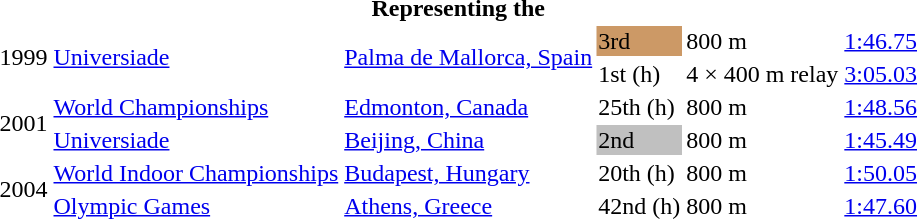<table>
<tr>
<th colspan="6">Representing the </th>
</tr>
<tr>
<td rowspan=2>1999</td>
<td rowspan=2><a href='#'>Universiade</a></td>
<td rowspan=2><a href='#'>Palma de Mallorca, Spain</a></td>
<td bgcolor=cc9966>3rd</td>
<td>800 m</td>
<td><a href='#'>1:46.75</a></td>
</tr>
<tr>
<td>1st (h)</td>
<td>4 × 400 m relay</td>
<td><a href='#'>3:05.03</a></td>
</tr>
<tr>
<td rowspan=2>2001</td>
<td><a href='#'>World Championships</a></td>
<td><a href='#'>Edmonton, Canada</a></td>
<td>25th (h)</td>
<td>800 m</td>
<td><a href='#'>1:48.56</a></td>
</tr>
<tr>
<td><a href='#'>Universiade</a></td>
<td><a href='#'>Beijing, China</a></td>
<td bgcolor=silver>2nd</td>
<td>800 m</td>
<td><a href='#'>1:45.49</a></td>
</tr>
<tr>
<td rowspan=2>2004</td>
<td><a href='#'>World Indoor Championships</a></td>
<td><a href='#'>Budapest, Hungary</a></td>
<td>20th (h)</td>
<td>800 m</td>
<td><a href='#'>1:50.05</a></td>
</tr>
<tr>
<td><a href='#'>Olympic Games</a></td>
<td><a href='#'>Athens, Greece</a></td>
<td>42nd (h)</td>
<td>800 m</td>
<td><a href='#'>1:47.60</a></td>
</tr>
</table>
